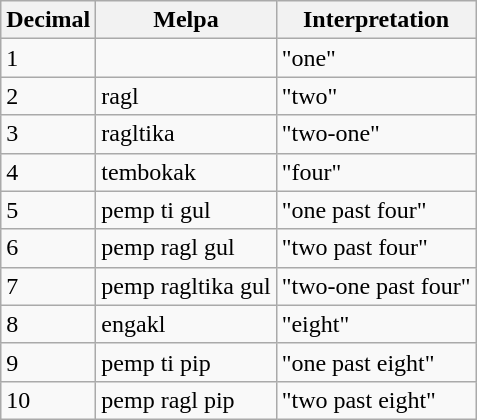<table class=wikitable>
<tr>
<th>Decimal</th>
<th>Melpa</th>
<th>Interpretation</th>
</tr>
<tr>
<td>1</td>
<td></td>
<td>"one"</td>
</tr>
<tr>
<td>2</td>
<td>ragl</td>
<td>"two"</td>
</tr>
<tr>
<td>3</td>
<td>ragltika</td>
<td>"two-one"</td>
</tr>
<tr>
<td>4</td>
<td>tembokak</td>
<td>"four"</td>
</tr>
<tr>
<td>5</td>
<td>pemp ti gul</td>
<td>"one past four"</td>
</tr>
<tr>
<td>6</td>
<td>pemp ragl gul</td>
<td>"two past four"</td>
</tr>
<tr>
<td>7</td>
<td>pemp ragltika gul</td>
<td>"two-one past four"</td>
</tr>
<tr>
<td>8</td>
<td>engakl</td>
<td>"eight"</td>
</tr>
<tr>
<td>9</td>
<td>pemp ti  pip</td>
<td>"one past eight"</td>
</tr>
<tr>
<td>10</td>
<td>pemp ragl pip</td>
<td>"two past eight"</td>
</tr>
</table>
